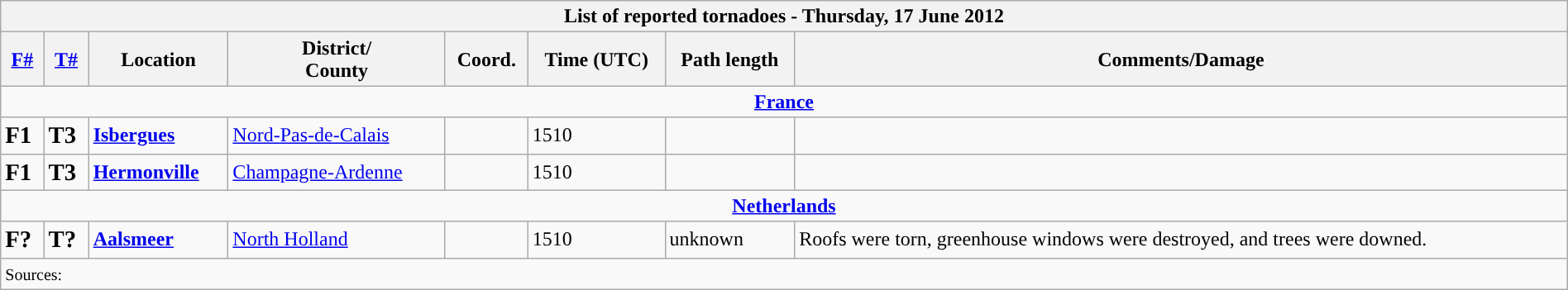<table class="wikitable collapsible" width="100%">
<tr>
<th colspan="8">List of reported tornadoes - Thursday, 17 June 2012</th>
</tr>
<tr>
<th><a href='#'>F#</a></th>
<th><a href='#'>T#</a></th>
<th>Location</th>
<th>District/<br>County</th>
<th>Coord.</th>
<th>Time (UTC)</th>
<th>Path length</th>
<th>Comments/Damage</th>
</tr>
<tr>
<td colspan="8" align=center><strong><a href='#'>France</a></strong></td>
</tr>
<tr>
<td><big><strong>F1</strong></big></td>
<td><big><strong>T3</strong></big></td>
<td><strong><a href='#'>Isbergues</a></strong></td>
<td><a href='#'>Nord-Pas-de-Calais</a></td>
<td></td>
<td>1510</td>
<td></td>
<td></td>
</tr>
<tr>
<td><big><strong>F1</strong></big></td>
<td><big><strong>T3</strong></big></td>
<td><strong><a href='#'>Hermonville</a></strong></td>
<td><a href='#'>Champagne-Ardenne</a></td>
<td></td>
<td>1510</td>
<td></td>
<td></td>
</tr>
<tr>
<td colspan="8" align=center><strong><a href='#'>Netherlands</a></strong></td>
</tr>
<tr>
<td><big><strong>F?</strong></big></td>
<td><big><strong>T?</strong></big></td>
<td><strong><a href='#'>Aalsmeer</a></strong></td>
<td><a href='#'>North Holland</a></td>
<td></td>
<td>1510</td>
<td>unknown</td>
<td>Roofs were torn, greenhouse windows were destroyed, and trees were downed.</td>
</tr>
<tr>
<td colspan="8"><small>Sources:  </small></td>
</tr>
</table>
